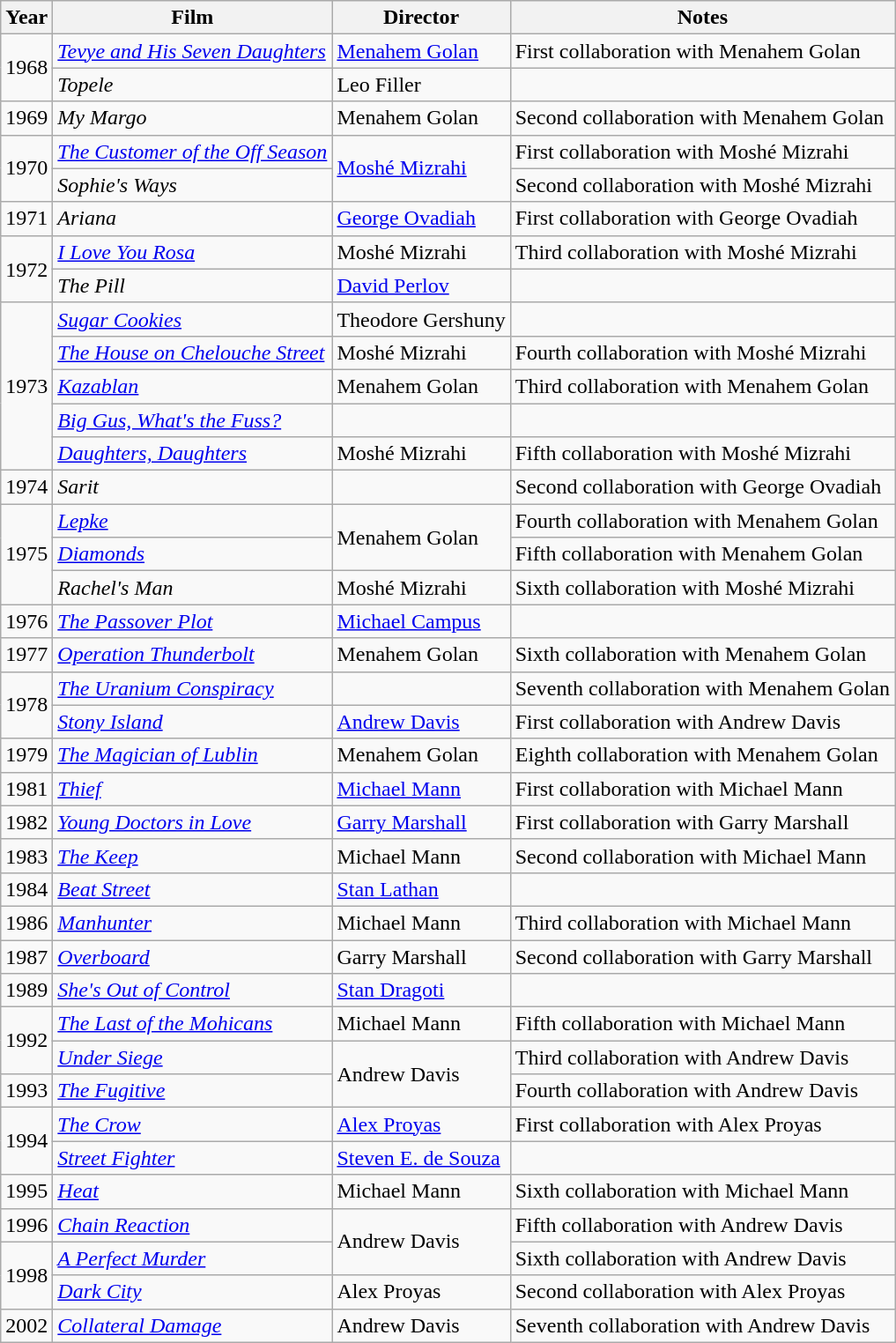<table class="wikitable">
<tr>
<th>Year</th>
<th>Film</th>
<th>Director</th>
<th>Notes</th>
</tr>
<tr>
<td rowspan=2>1968</td>
<td><em><a href='#'>Tevye and His Seven Daughters</a></em></td>
<td><a href='#'>Menahem Golan</a></td>
<td>First collaboration with Menahem Golan</td>
</tr>
<tr>
<td><em>Topele</em></td>
<td>Leo Filler</td>
<td></td>
</tr>
<tr>
<td>1969</td>
<td><em>My Margo</em></td>
<td>Menahem Golan</td>
<td>Second collaboration with Menahem Golan</td>
</tr>
<tr>
<td rowspan=2>1970</td>
<td><em><a href='#'>The Customer of the Off Season</a></em></td>
<td rowspan=2><a href='#'>Moshé Mizrahi</a></td>
<td>First collaboration with Moshé Mizrahi</td>
</tr>
<tr>
<td><em>Sophie's Ways</em></td>
<td>Second collaboration with Moshé Mizrahi</td>
</tr>
<tr>
<td>1971</td>
<td><em>Ariana</em></td>
<td><a href='#'>George Ovadiah</a></td>
<td>First collaboration with George Ovadiah</td>
</tr>
<tr>
<td rowspan=2>1972</td>
<td><em><a href='#'>I Love You Rosa</a></em></td>
<td>Moshé Mizrahi</td>
<td>Third collaboration with Moshé Mizrahi</td>
</tr>
<tr>
<td><em>The Pill</em></td>
<td><a href='#'>David Perlov</a></td>
<td></td>
</tr>
<tr>
<td rowspan=5>1973</td>
<td><em><a href='#'>Sugar Cookies</a></em></td>
<td>Theodore Gershuny</td>
<td></td>
</tr>
<tr>
<td><em><a href='#'>The House on Chelouche Street</a></em></td>
<td>Moshé Mizrahi</td>
<td>Fourth collaboration with Moshé Mizrahi</td>
</tr>
<tr>
<td><em><a href='#'>Kazablan</a></em></td>
<td>Menahem Golan</td>
<td>Third collaboration with Menahem Golan</td>
</tr>
<tr>
<td><em><a href='#'>Big Gus, What's the Fuss?</a></em></td>
<td></td>
<td></td>
</tr>
<tr>
<td><em><a href='#'>Daughters, Daughters</a></em></td>
<td>Moshé Mizrahi</td>
<td>Fifth collaboration with Moshé Mizrahi</td>
</tr>
<tr>
<td>1974</td>
<td><em>Sarit</em></td>
<td></td>
<td>Second collaboration with George Ovadiah</td>
</tr>
<tr>
<td rowspan=3>1975</td>
<td><em><a href='#'>Lepke</a></em></td>
<td rowspan=2>Menahem Golan</td>
<td>Fourth collaboration with Menahem Golan</td>
</tr>
<tr>
<td><em><a href='#'>Diamonds</a></em></td>
<td>Fifth collaboration with Menahem Golan</td>
</tr>
<tr>
<td><em>Rachel's Man</em></td>
<td>Moshé Mizrahi</td>
<td>Sixth collaboration with Moshé Mizrahi</td>
</tr>
<tr>
<td>1976</td>
<td><em><a href='#'>The Passover Plot</a></em></td>
<td><a href='#'>Michael Campus</a></td>
<td></td>
</tr>
<tr>
<td>1977</td>
<td><em><a href='#'>Operation Thunderbolt</a></em></td>
<td>Menahem Golan</td>
<td>Sixth collaboration with Menahem Golan</td>
</tr>
<tr>
<td rowspan=2>1978</td>
<td><em><a href='#'>The Uranium Conspiracy</a></em></td>
<td></td>
<td>Seventh collaboration with Menahem Golan</td>
</tr>
<tr>
<td><em><a href='#'>Stony Island</a></em></td>
<td><a href='#'>Andrew Davis</a></td>
<td>First collaboration with Andrew Davis</td>
</tr>
<tr>
<td>1979</td>
<td><em><a href='#'>The Magician of Lublin</a></em></td>
<td>Menahem Golan</td>
<td>Eighth collaboration with Menahem Golan</td>
</tr>
<tr>
<td>1981</td>
<td><em><a href='#'>Thief</a></em></td>
<td><a href='#'>Michael Mann</a></td>
<td>First collaboration with Michael Mann</td>
</tr>
<tr>
<td>1982</td>
<td><em><a href='#'>Young Doctors in Love</a></em></td>
<td><a href='#'>Garry Marshall</a></td>
<td>First collaboration with Garry Marshall</td>
</tr>
<tr>
<td>1983</td>
<td><em><a href='#'>The Keep</a></em></td>
<td>Michael Mann</td>
<td>Second collaboration with Michael Mann</td>
</tr>
<tr>
<td>1984</td>
<td><em><a href='#'>Beat Street</a></em></td>
<td><a href='#'>Stan Lathan</a></td>
<td></td>
</tr>
<tr>
<td>1986</td>
<td><em><a href='#'>Manhunter</a></em></td>
<td>Michael Mann</td>
<td>Third collaboration with Michael Mann</td>
</tr>
<tr>
<td>1987</td>
<td><em><a href='#'>Overboard</a></em></td>
<td>Garry Marshall</td>
<td>Second collaboration with Garry Marshall</td>
</tr>
<tr>
<td>1989</td>
<td><em><a href='#'>She's Out of Control</a></em></td>
<td><a href='#'>Stan Dragoti</a></td>
<td></td>
</tr>
<tr>
<td rowspan=2>1992</td>
<td><em><a href='#'>The Last of the Mohicans</a></em></td>
<td>Michael Mann</td>
<td>Fifth collaboration with Michael Mann</td>
</tr>
<tr>
<td><em><a href='#'>Under Siege</a></em></td>
<td rowspan=2>Andrew Davis</td>
<td>Third collaboration with Andrew Davis</td>
</tr>
<tr>
<td>1993</td>
<td><em><a href='#'>The Fugitive</a></em></td>
<td>Fourth collaboration with Andrew Davis</td>
</tr>
<tr>
<td rowspan=2>1994</td>
<td><em><a href='#'>The Crow</a></em></td>
<td><a href='#'>Alex Proyas</a></td>
<td>First collaboration with Alex Proyas</td>
</tr>
<tr>
<td><em><a href='#'>Street Fighter</a></em></td>
<td><a href='#'>Steven E. de Souza</a></td>
<td></td>
</tr>
<tr>
<td>1995</td>
<td><em><a href='#'>Heat</a></em></td>
<td>Michael Mann</td>
<td>Sixth collaboration with Michael Mann</td>
</tr>
<tr>
<td>1996</td>
<td><em><a href='#'>Chain Reaction</a></em></td>
<td rowspan=2>Andrew Davis</td>
<td>Fifth collaboration with Andrew Davis</td>
</tr>
<tr>
<td rowspan=2>1998</td>
<td><em><a href='#'>A Perfect Murder</a></em></td>
<td>Sixth collaboration with Andrew Davis</td>
</tr>
<tr>
<td><em><a href='#'>Dark City</a></em></td>
<td>Alex Proyas</td>
<td>Second collaboration with Alex Proyas</td>
</tr>
<tr>
<td>2002</td>
<td><em><a href='#'>Collateral Damage</a></em></td>
<td>Andrew Davis</td>
<td>Seventh collaboration with Andrew Davis</td>
</tr>
</table>
